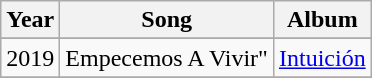<table class="wikitable" style="text-align:center;">
<tr>
<th rowspan="1">Year</th>
<th rowspan="1">Song</th>
<th rowspan="1">Album</th>
</tr>
<tr style="font-size:smaller;">
</tr>
<tr>
<td>2019</td>
<td align="left">Empecemos A Vivir" <br></td>
<td><a href='#'>Intuición</a></td>
</tr>
<tr>
</tr>
</table>
